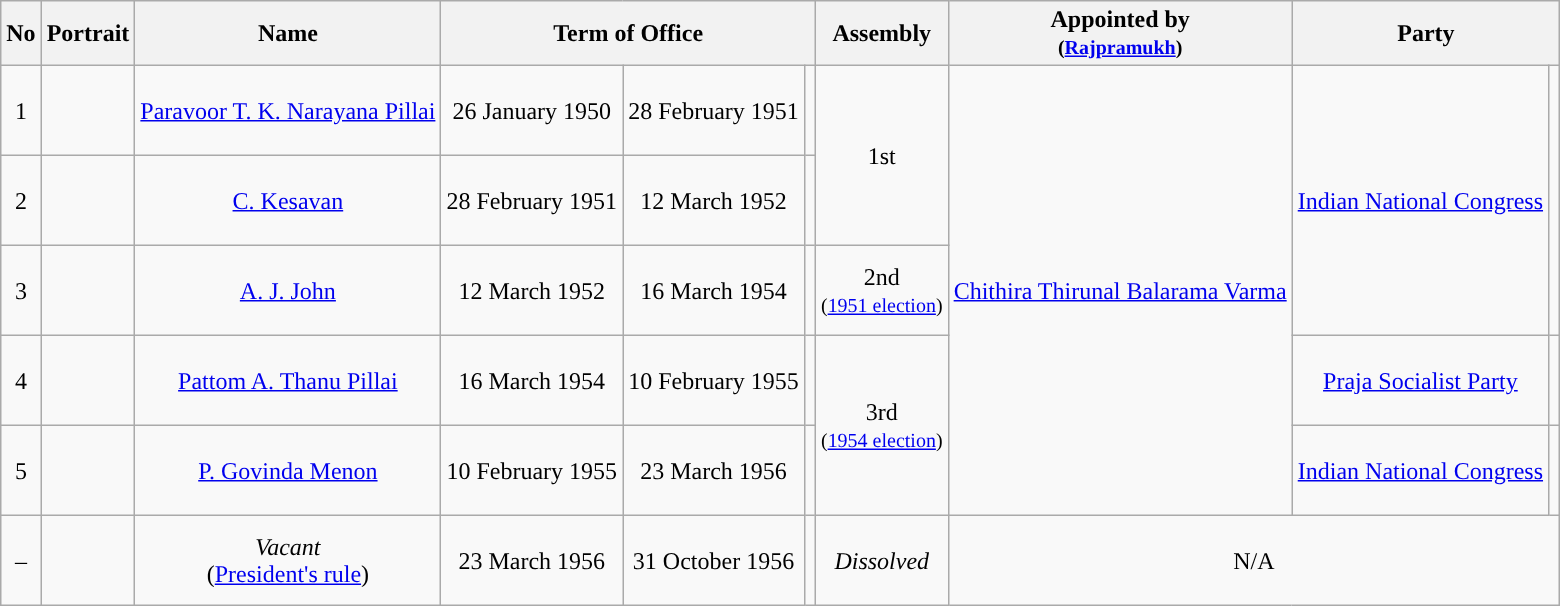<table class="wikitable" style=text-align:center>
<tr>
<th>No</th>
<th>Portrait</th>
<th>Name</th>
<th colspan="3">Term of Office</th>
<th>Assembly</th>
<th>Appointed by<br><small>(<a href='#'>Rajpramukh</a>)</small></th>
<th colspan="2">Party</th>
</tr>
<tr style="height: 60px;">
<td>1</td>
<td></td>
<td><a href='#'>Paravoor T. K. Narayana Pillai</a></td>
<td>26 January 1950</td>
<td>28 February 1951</td>
<td></td>
<td rowspan="2">1st</td>
<td rowspan="5"><a href='#'>Chithira Thirunal Balarama Varma</a></td>
<td rowspan="3"><a href='#'>Indian National Congress</a></td>
<td rowspan="3" style="background-color: "></td>
</tr>
<tr style="height: 60px;">
<td>2</td>
<td></td>
<td><a href='#'>C. Kesavan</a></td>
<td>28 February 1951</td>
<td>12 March 1952</td>
<td></td>
</tr>
<tr style="height: 60px;">
<td>3</td>
<td></td>
<td><a href='#'>A. J. John</a></td>
<td>12 March 1952</td>
<td>16 March 1954</td>
<td></td>
<td>2nd<br><small>(<a href='#'>1951 election</a>)</small></td>
</tr>
<tr style="height: 60px;">
<td>4</td>
<td></td>
<td><a href='#'>Pattom A. Thanu Pillai</a></td>
<td>16 March 1954</td>
<td>10 February 1955</td>
<td></td>
<td rowspan="2">3rd<br><small>(<a href='#'>1954 election</a>)</small></td>
<td><a href='#'>Praja Socialist Party</a></td>
<td style="background-color: "></td>
</tr>
<tr style="height: 60px;">
<td>5</td>
<td></td>
<td><a href='#'>P. Govinda Menon</a></td>
<td>10 February 1955</td>
<td>23 March 1956</td>
<td></td>
<td><a href='#'>Indian National Congress</a></td>
<td style="background-color: "></td>
</tr>
<tr style="height: 60px;">
<td>–</td>
<td></td>
<td scope="row"><em>Vacant</em><br>(<a href='#'>President's rule</a>)</td>
<td>23 March 1956</td>
<td>31 October 1956</td>
<td></td>
<td><em>Dissolved</em></td>
<td colspan="3" col span "2">N/A</td>
</tr>
</table>
